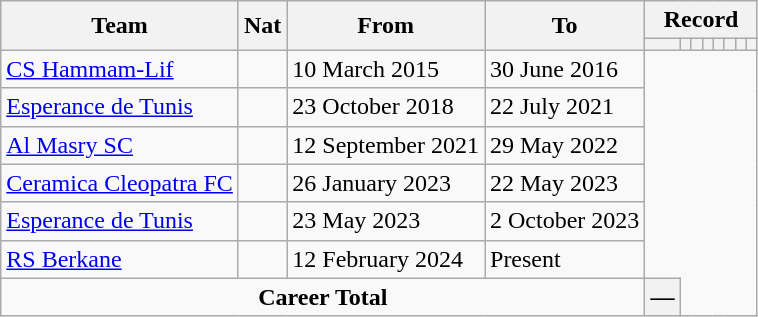<table class="wikitable" style="text-align: center">
<tr>
<th rowspan=2>Team</th>
<th rowspan=2>Nat</th>
<th rowspan=2>From</th>
<th rowspan=2>To</th>
<th colspan=8>Record</th>
</tr>
<tr>
<th></th>
<th></th>
<th></th>
<th></th>
<th></th>
<th></th>
<th></th>
<th></th>
</tr>
<tr>
<td align="left"><a href='#'>CS Hammam-Lif</a></td>
<td></td>
<td align=left>10 March 2015</td>
<td align=left>30 June 2016<br></td>
</tr>
<tr>
<td align="left"><a href='#'>Esperance de Tunis</a></td>
<td></td>
<td align=left>23 October 2018</td>
<td align=left>22 July 2021<br></td>
</tr>
<tr>
<td align="left"><a href='#'>Al Masry SC</a></td>
<td></td>
<td align=left>12 September 2021</td>
<td align=left>29 May 2022<br></td>
</tr>
<tr>
<td align="left"><a href='#'>Ceramica Cleopatra FC</a></td>
<td></td>
<td align=left>26 January 2023</td>
<td align=left>22 May 2023<br></td>
</tr>
<tr>
<td align="left"><a href='#'>Esperance de Tunis</a></td>
<td></td>
<td align=left>23 May 2023</td>
<td align=left>2 October 2023<br></td>
</tr>
<tr>
<td align="left"><a href='#'>RS Berkane</a></td>
<td></td>
<td align=left>12 February 2024</td>
<td align=left>Present<br></td>
</tr>
<tr>
<td colspan=4><strong>Career Total</strong><br></td>
<th>—</th>
</tr>
</table>
